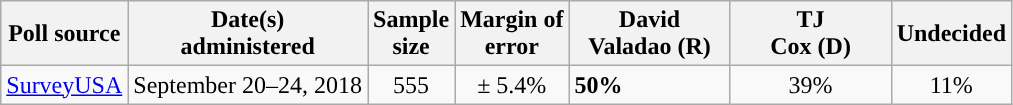<table class="wikitable">
<tr>
<th>Poll source</th>
<th>Date(s)<br>administered</th>
<th>Sample<br>size</th>
<th>Margin of<br>error</th>
<th style="width:100px;">David<br>Valadao (R)</th>
<th style="width:100px;">TJ<br>Cox (D)</th>
<th>Undecided</th>
</tr>
<tr>
<td><a href='#'>SurveyUSA</a></td>
<td style="text-align:center">September 20–24, 2018</td>
<td style="text-align:center">555</td>
<td style="text-align:center">± 5.4%</td>
<td style="background-color:"><strong>50%</strong></td>
<td style="text-align:center">39%</td>
<td style="text-align:center">11%</td>
</tr>
</table>
